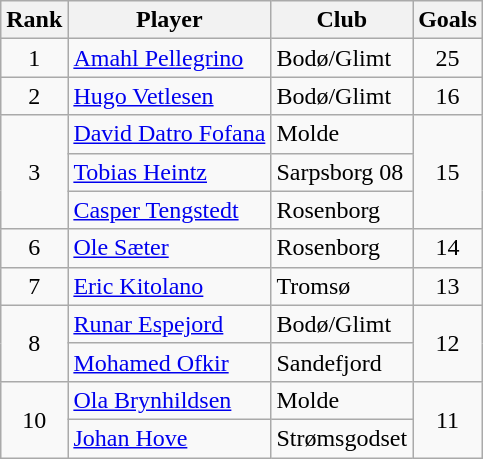<table class="wikitable" style="text-align:center">
<tr>
<th>Rank</th>
<th>Player</th>
<th>Club</th>
<th>Goals</th>
</tr>
<tr>
<td rowspan="1">1</td>
<td align=left> <a href='#'>Amahl Pellegrino</a></td>
<td align=left>Bodø/Glimt</td>
<td rowspan="1">25</td>
</tr>
<tr>
<td rowspan="1">2</td>
<td align=left> <a href='#'>Hugo Vetlesen</a></td>
<td align=left>Bodø/Glimt</td>
<td rowspan="1">16</td>
</tr>
<tr>
<td rowspan="3">3</td>
<td align=left> <a href='#'>David Datro Fofana</a></td>
<td align=left>Molde</td>
<td rowspan="3">15</td>
</tr>
<tr>
<td align=left> <a href='#'>Tobias Heintz</a></td>
<td align=left>Sarpsborg 08</td>
</tr>
<tr>
<td align=left> <a href='#'>Casper Tengstedt</a></td>
<td align=left>Rosenborg</td>
</tr>
<tr>
<td rowspan="1">6</td>
<td align=left> <a href='#'>Ole Sæter</a></td>
<td align=left>Rosenborg</td>
<td rowspan="1">14</td>
</tr>
<tr>
<td rowspan="1">7</td>
<td align=left> <a href='#'>Eric Kitolano</a></td>
<td align=left>Tromsø</td>
<td rowspan="1">13</td>
</tr>
<tr>
<td rowspan="2">8</td>
<td align=left> <a href='#'>Runar Espejord</a></td>
<td align=left>Bodø/Glimt</td>
<td rowspan="2">12</td>
</tr>
<tr>
<td align=left> <a href='#'>Mohamed Ofkir</a></td>
<td align=left>Sandefjord</td>
</tr>
<tr>
<td rowspan="2">10</td>
<td align=left> <a href='#'>Ola Brynhildsen</a></td>
<td align=left>Molde</td>
<td rowspan="2">11</td>
</tr>
<tr>
<td align=left> <a href='#'>Johan Hove</a></td>
<td align=left>Strømsgodset</td>
</tr>
</table>
